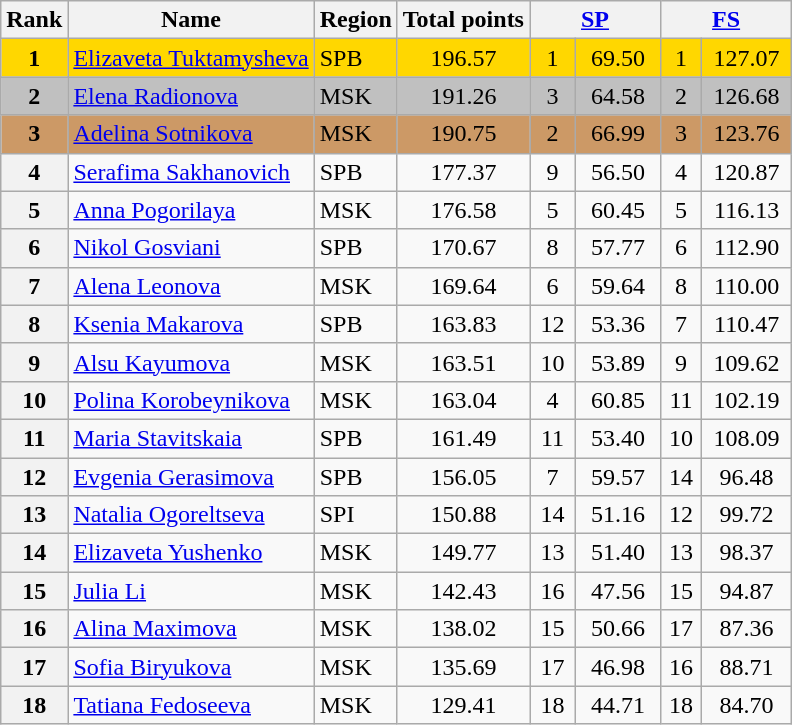<table class="wikitable sortable">
<tr>
<th>Rank</th>
<th>Name</th>
<th>Region</th>
<th>Total points</th>
<th colspan=2 width=80px><a href='#'>SP</a></th>
<th colspan=2 width=80px><a href='#'>FS</a></th>
</tr>
<tr bgcolor=gold>
<td align=center><strong>1</strong></td>
<td><a href='#'>Elizaveta Tuktamysheva</a></td>
<td>SPB</td>
<td align=center>196.57</td>
<td align=center>1</td>
<td align=center>69.50</td>
<td align=center>1</td>
<td align=center>127.07</td>
</tr>
<tr bgcolor=silver>
<td align=center><strong>2</strong></td>
<td><a href='#'>Elena Radionova</a></td>
<td>MSK</td>
<td align=center>191.26</td>
<td align=center>3</td>
<td align=center>64.58</td>
<td align=center>2</td>
<td align=center>126.68</td>
</tr>
<tr bgcolor=cc9966>
<td align=center><strong>3</strong></td>
<td><a href='#'>Adelina Sotnikova</a></td>
<td>MSK</td>
<td align=center>190.75</td>
<td align=center>2</td>
<td align=center>66.99</td>
<td align=center>3</td>
<td align=center>123.76</td>
</tr>
<tr>
<th>4</th>
<td><a href='#'>Serafima Sakhanovich</a></td>
<td>SPB</td>
<td align=center>177.37</td>
<td align=center>9</td>
<td align=center>56.50</td>
<td align=center>4</td>
<td align=center>120.87</td>
</tr>
<tr>
<th>5</th>
<td><a href='#'>Anna Pogorilaya</a></td>
<td>MSK</td>
<td align=center>176.58</td>
<td align=center>5</td>
<td align=center>60.45</td>
<td align=center>5</td>
<td align=center>116.13</td>
</tr>
<tr>
<th>6</th>
<td><a href='#'>Nikol Gosviani</a></td>
<td>SPB</td>
<td align=center>170.67</td>
<td align=center>8</td>
<td align=center>57.77</td>
<td align=center>6</td>
<td align=center>112.90</td>
</tr>
<tr>
<th>7</th>
<td><a href='#'>Alena Leonova</a></td>
<td>MSK</td>
<td align=center>169.64</td>
<td align=center>6</td>
<td align=center>59.64</td>
<td align=center>8</td>
<td align=center>110.00</td>
</tr>
<tr>
<th>8</th>
<td><a href='#'>Ksenia Makarova</a></td>
<td>SPB</td>
<td align=center>163.83</td>
<td align=center>12</td>
<td align=center>53.36</td>
<td align=center>7</td>
<td align=center>110.47</td>
</tr>
<tr>
<th>9</th>
<td><a href='#'>Alsu Kayumova</a></td>
<td>MSK</td>
<td align=center>163.51</td>
<td align=center>10</td>
<td align=center>53.89</td>
<td align=center>9</td>
<td align=center>109.62</td>
</tr>
<tr>
<th>10</th>
<td><a href='#'>Polina Korobeynikova</a></td>
<td>MSK</td>
<td align=center>163.04</td>
<td align=center>4</td>
<td align=center>60.85</td>
<td align=center>11</td>
<td align=center>102.19</td>
</tr>
<tr>
<th>11</th>
<td><a href='#'>Maria Stavitskaia</a></td>
<td>SPB</td>
<td align=center>161.49</td>
<td align=center>11</td>
<td align=center>53.40</td>
<td align=center>10</td>
<td align=center>108.09</td>
</tr>
<tr>
<th>12</th>
<td><a href='#'>Evgenia Gerasimova</a></td>
<td>SPB</td>
<td align=center>156.05</td>
<td align=center>7</td>
<td align=center>59.57</td>
<td align=center>14</td>
<td align=center>96.48</td>
</tr>
<tr>
<th>13</th>
<td><a href='#'>Natalia Ogoreltseva</a></td>
<td>SPI</td>
<td align=center>150.88</td>
<td align=center>14</td>
<td align=center>51.16</td>
<td align=center>12</td>
<td align=center>99.72</td>
</tr>
<tr>
<th>14</th>
<td><a href='#'>Elizaveta Yushenko</a></td>
<td>MSK</td>
<td align=center>149.77</td>
<td align=center>13</td>
<td align=center>51.40</td>
<td align=center>13</td>
<td align=center>98.37</td>
</tr>
<tr>
<th>15</th>
<td><a href='#'>Julia Li</a></td>
<td>MSK</td>
<td align=center>142.43</td>
<td align=center>16</td>
<td align=center>47.56</td>
<td align=center>15</td>
<td align=center>94.87</td>
</tr>
<tr>
<th>16</th>
<td><a href='#'>Alina Maximova</a></td>
<td>MSK</td>
<td align=center>138.02</td>
<td align=center>15</td>
<td align=center>50.66</td>
<td align=center>17</td>
<td align=center>87.36</td>
</tr>
<tr>
<th>17</th>
<td><a href='#'>Sofia Biryukova</a></td>
<td>MSK</td>
<td align=center>135.69</td>
<td align=center>17</td>
<td align=center>46.98</td>
<td align=center>16</td>
<td align=center>88.71</td>
</tr>
<tr>
<th>18</th>
<td><a href='#'>Tatiana Fedoseeva</a></td>
<td>MSK</td>
<td align=center>129.41</td>
<td align=center>18</td>
<td align=center>44.71</td>
<td align=center>18</td>
<td align=center>84.70</td>
</tr>
</table>
